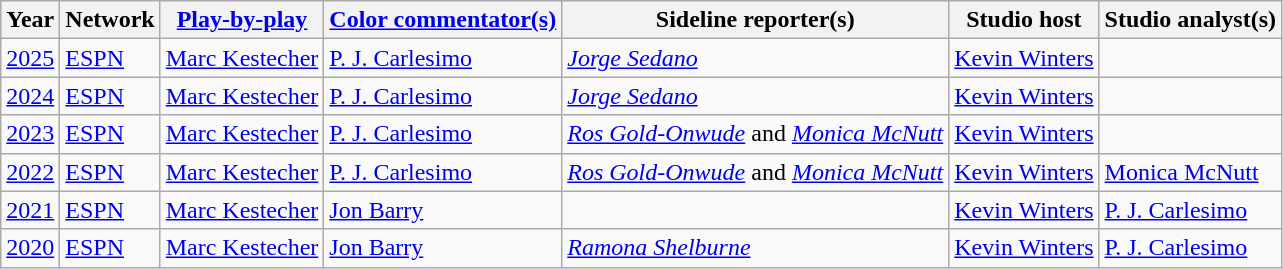<table class=wikitable>
<tr>
<th>Year</th>
<th>Network</th>
<th><a href='#'>Play-by-play</a></th>
<th><a href='#'>Color commentator(s)</a></th>
<th>Sideline reporter(s)</th>
<th>Studio host</th>
<th>Studio analyst(s)</th>
</tr>
<tr>
<td><a href='#'>2025</a></td>
<td><a href='#'>ESPN</a></td>
<td><a href='#'>Marc Kestecher</a></td>
<td><a href='#'>P. J. Carlesimo</a></td>
<td><em><a href='#'>Jorge Sedano</a></em></td>
<td><a href='#'>Kevin Winters</a></td>
<td></td>
</tr>
<tr>
<td><a href='#'>2024</a></td>
<td><a href='#'>ESPN</a></td>
<td><a href='#'>Marc Kestecher</a></td>
<td><a href='#'>P. J. Carlesimo</a></td>
<td><em><a href='#'>Jorge Sedano</a></em></td>
<td><a href='#'>Kevin Winters</a></td>
<td></td>
</tr>
<tr>
<td><a href='#'>2023</a></td>
<td><a href='#'>ESPN</a></td>
<td><a href='#'>Marc Kestecher</a></td>
<td><a href='#'>P. J. Carlesimo</a></td>
<td><em><a href='#'>Ros Gold-Onwude</a></em> and <em><a href='#'>Monica McNutt</a></em></td>
<td><a href='#'>Kevin Winters</a></td>
<td></td>
</tr>
<tr>
<td><a href='#'>2022</a></td>
<td><a href='#'>ESPN</a></td>
<td><a href='#'>Marc Kestecher</a></td>
<td><a href='#'>P. J. Carlesimo</a></td>
<td><em><a href='#'>Ros Gold-Onwude</a></em> and <em><a href='#'>Monica McNutt</a></em></td>
<td><a href='#'>Kevin Winters</a></td>
<td><a href='#'>Monica McNutt</a></td>
</tr>
<tr>
<td><a href='#'>2021</a></td>
<td><a href='#'>ESPN</a></td>
<td><a href='#'>Marc Kestecher</a></td>
<td><a href='#'>Jon Barry</a></td>
<td></td>
<td><a href='#'>Kevin Winters</a></td>
<td><a href='#'>P. J. Carlesimo</a></td>
</tr>
<tr>
<td><a href='#'>2020</a></td>
<td><a href='#'>ESPN</a></td>
<td><a href='#'>Marc Kestecher</a></td>
<td><a href='#'>Jon Barry</a></td>
<td><em><a href='#'>Ramona Shelburne</a></em></td>
<td><a href='#'>Kevin Winters</a></td>
<td><a href='#'>P. J. Carlesimo</a></td>
</tr>
</table>
